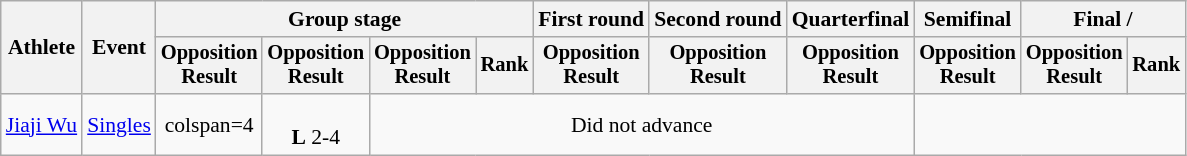<table class=wikitable style=font-size:90%;text-align:center>
<tr>
<th rowspan=2>Athlete</th>
<th rowspan=2>Event</th>
<th colspan=4>Group stage</th>
<th>First round</th>
<th>Second round</th>
<th>Quarterfinal</th>
<th>Semifinal</th>
<th colspan=2>Final / </th>
</tr>
<tr style=font-size:95%>
<th>Opposition<br>Result</th>
<th>Opposition<br>Result</th>
<th>Opposition<br>Result</th>
<th>Rank</th>
<th>Opposition<br>Result</th>
<th>Opposition<br>Result</th>
<th>Opposition<br>Result</th>
<th>Opposition<br>Result</th>
<th>Opposition<br>Result</th>
<th>Rank</th>
</tr>
<tr>
<td align=left><a href='#'>Jiaji Wu</a></td>
<td align=left><a href='#'>Singles</a></td>
<td>colspan=4 </td>
<td><br><strong>L</strong> 2-4</td>
<td colspan=5>Did not advance</td>
</tr>
</table>
